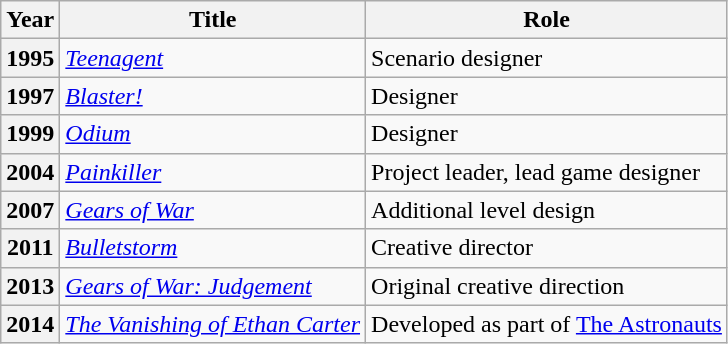<table class = "wikitable sortable">
<tr>
<th>Year</th>
<th>Title</th>
<th>Role</th>
</tr>
<tr>
<th>1995</th>
<td><em><a href='#'>Teenagent</a></em></td>
<td>Scenario designer </td>
</tr>
<tr>
<th>1997</th>
<td><em><a href='#'>Blaster!</a></em></td>
<td>Designer </td>
</tr>
<tr>
<th>1999</th>
<td><em><a href='#'>Odium</a></em></td>
<td>Designer </td>
</tr>
<tr>
<th>2004</th>
<td><em><a href='#'>Painkiller</a></em></td>
<td>Project leader, lead game designer </td>
</tr>
<tr>
<th>2007</th>
<td><em><a href='#'>Gears of War</a></em></td>
<td>Additional level design </td>
</tr>
<tr>
<th>2011</th>
<td><em><a href='#'>Bulletstorm</a></em></td>
<td>Creative director </td>
</tr>
<tr>
<th>2013</th>
<td><em><a href='#'>Gears of War: Judgement</a></em></td>
<td>Original creative direction </td>
</tr>
<tr>
<th>2014</th>
<td><em><a href='#'>The Vanishing of Ethan Carter</a></em></td>
<td>Developed as part of <a href='#'>The Astronauts</a></td>
</tr>
</table>
